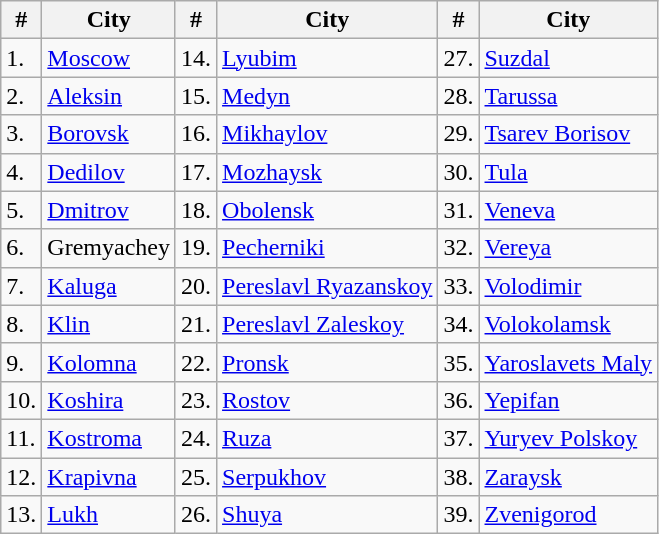<table class="wikitable">
<tr>
<th>#</th>
<th>City</th>
<th>#</th>
<th>City</th>
<th>#</th>
<th>City</th>
</tr>
<tr>
<td>1.</td>
<td><a href='#'>Moscow</a></td>
<td>14.</td>
<td><a href='#'>Lyubim</a></td>
<td>27.</td>
<td><a href='#'>Suzdal</a></td>
</tr>
<tr>
<td>2.</td>
<td><a href='#'>Aleksin</a></td>
<td>15.</td>
<td><a href='#'>Medyn</a></td>
<td>28.</td>
<td><a href='#'>Tarussa</a></td>
</tr>
<tr>
<td>3.</td>
<td><a href='#'>Borovsk</a></td>
<td>16.</td>
<td><a href='#'>Mikhaylov</a></td>
<td>29.</td>
<td><a href='#'>Tsarev Borisov</a></td>
</tr>
<tr>
<td>4.</td>
<td><a href='#'>Dedilov</a></td>
<td>17.</td>
<td><a href='#'>Mozhaysk</a></td>
<td>30.</td>
<td><a href='#'>Tula</a></td>
</tr>
<tr>
<td>5.</td>
<td><a href='#'>Dmitrov</a></td>
<td>18.</td>
<td><a href='#'>Obolensk</a></td>
<td>31.</td>
<td><a href='#'>Veneva</a></td>
</tr>
<tr>
<td>6.</td>
<td>Gremyachey</td>
<td>19.</td>
<td><a href='#'>Pecherniki</a></td>
<td>32.</td>
<td><a href='#'>Vereya</a></td>
</tr>
<tr>
<td>7.</td>
<td><a href='#'>Kaluga</a></td>
<td>20.</td>
<td><a href='#'>Pereslavl Ryazanskoy</a></td>
<td>33.</td>
<td><a href='#'>Volodimir</a></td>
</tr>
<tr>
<td>8.</td>
<td><a href='#'>Klin</a></td>
<td>21.</td>
<td><a href='#'>Pereslavl Zaleskoy</a></td>
<td>34.</td>
<td><a href='#'>Volokolamsk</a></td>
</tr>
<tr>
<td>9.</td>
<td><a href='#'>Kolomna</a></td>
<td>22.</td>
<td><a href='#'>Pronsk</a></td>
<td>35.</td>
<td><a href='#'>Yaroslavets Maly</a></td>
</tr>
<tr>
<td>10.</td>
<td><a href='#'>Koshira</a></td>
<td>23.</td>
<td><a href='#'>Rostov</a></td>
<td>36.</td>
<td><a href='#'>Yepifan</a></td>
</tr>
<tr>
<td>11.</td>
<td><a href='#'>Kostroma</a></td>
<td>24.</td>
<td><a href='#'>Ruza</a></td>
<td>37.</td>
<td><a href='#'>Yuryev Polskoy</a></td>
</tr>
<tr>
<td>12.</td>
<td><a href='#'>Krapivna</a></td>
<td>25.</td>
<td><a href='#'>Serpukhov</a></td>
<td>38.</td>
<td><a href='#'>Zaraysk</a></td>
</tr>
<tr>
<td>13.</td>
<td><a href='#'>Lukh</a></td>
<td>26.</td>
<td><a href='#'>Shuya</a></td>
<td>39.</td>
<td><a href='#'>Zvenigorod</a></td>
</tr>
</table>
